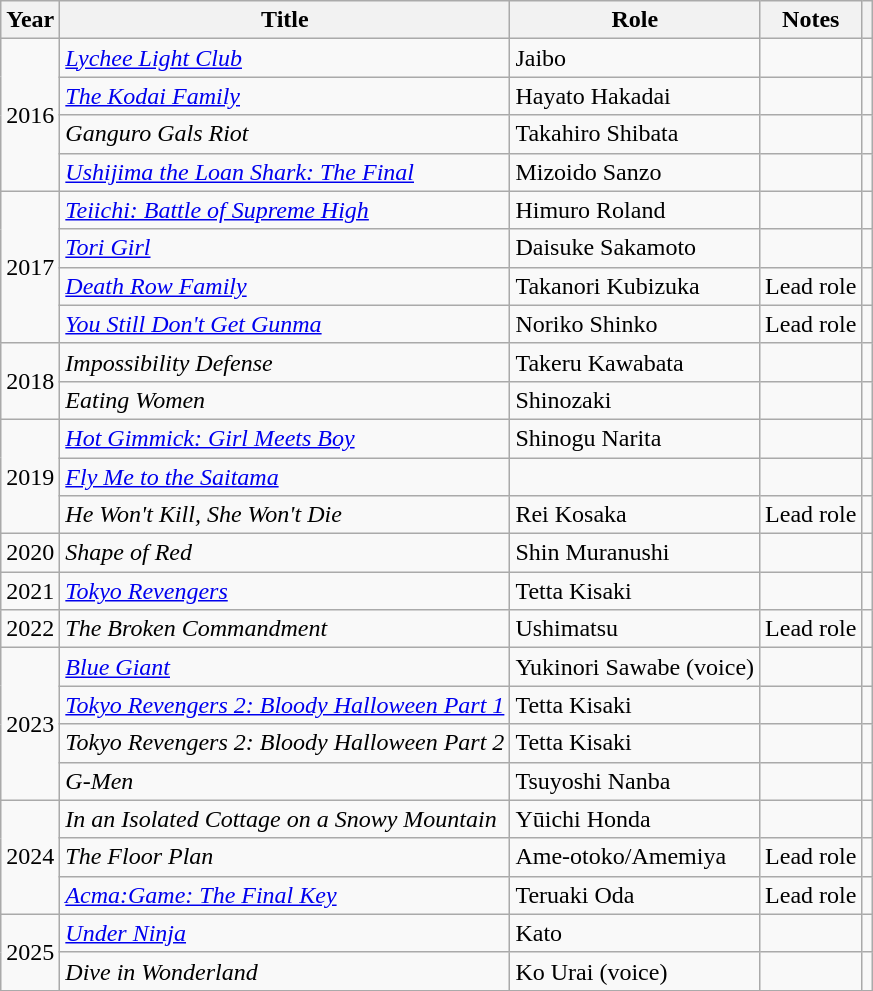<table class="wikitable plainrowheaders sortable">
<tr>
<th>Year</th>
<th>Title</th>
<th>Role</th>
<th class="unsortable">Notes</th>
<th class="unsortable"></th>
</tr>
<tr>
<td rowspan="4">2016</td>
<td><em><a href='#'>Lychee Light Club</a></em></td>
<td>Jaibo</td>
<td></td>
<td></td>
</tr>
<tr>
<td><em><a href='#'>The Kodai Family</a></em></td>
<td>Hayato Hakadai</td>
<td></td>
<td></td>
</tr>
<tr>
<td><em>Ganguro Gals Riot</em></td>
<td>Takahiro Shibata</td>
<td></td>
<td></td>
</tr>
<tr>
<td><em><a href='#'>Ushijima the Loan Shark: The Final</a></em></td>
<td>Mizoido Sanzo</td>
<td></td>
<td></td>
</tr>
<tr>
<td rowspan="4">2017</td>
<td><em><a href='#'>Teiichi: Battle of Supreme High</a></em></td>
<td>Himuro Roland</td>
<td></td>
<td></td>
</tr>
<tr>
<td><em><a href='#'>Tori Girl</a></em></td>
<td>Daisuke Sakamoto</td>
<td></td>
<td></td>
</tr>
<tr>
<td><em><a href='#'>Death Row Family</a></em></td>
<td>Takanori Kubizuka</td>
<td>Lead role</td>
<td></td>
</tr>
<tr>
<td><em><a href='#'>You Still Don't Get Gunma</a></em></td>
<td>Noriko Shinko</td>
<td>Lead role</td>
<td></td>
</tr>
<tr>
<td rowspan="2">2018</td>
<td><em>Impossibility Defense</em></td>
<td>Takeru Kawabata</td>
<td></td>
<td></td>
</tr>
<tr>
<td><em>Eating Women</em></td>
<td>Shinozaki</td>
<td></td>
<td></td>
</tr>
<tr>
<td rowspan="3">2019</td>
<td><em><a href='#'>Hot Gimmick: Girl Meets Boy</a></em></td>
<td>Shinogu Narita</td>
<td></td>
<td></td>
</tr>
<tr>
<td><em><a href='#'>Fly Me to the Saitama</a></em></td>
<td></td>
<td></td>
<td></td>
</tr>
<tr>
<td><em>He Won't Kill, She Won't Die</em></td>
<td>Rei Kosaka</td>
<td>Lead role</td>
<td></td>
</tr>
<tr>
<td rowspan="1">2020</td>
<td><em>Shape of Red</em></td>
<td>Shin Muranushi</td>
<td></td>
<td></td>
</tr>
<tr>
<td rowspan="1">2021</td>
<td><em><a href='#'>Tokyo Revengers</a></em></td>
<td>Tetta Kisaki</td>
<td></td>
<td></td>
</tr>
<tr>
<td>2022</td>
<td><em>The Broken Commandment</em></td>
<td>Ushimatsu</td>
<td>Lead role</td>
<td></td>
</tr>
<tr>
<td rowspan="4">2023</td>
<td><em><a href='#'>Blue Giant</a></em></td>
<td>Yukinori Sawabe (voice)</td>
<td></td>
<td></td>
</tr>
<tr>
<td><em><a href='#'>Tokyo Revengers 2: Bloody Halloween Part 1</a></em></td>
<td>Tetta Kisaki</td>
<td></td>
<td></td>
</tr>
<tr>
<td><em>Tokyo Revengers 2: Bloody Halloween Part 2</em></td>
<td>Tetta Kisaki</td>
<td></td>
<td></td>
</tr>
<tr>
<td><em>G-Men</em></td>
<td>Tsuyoshi Nanba</td>
<td></td>
<td></td>
</tr>
<tr>
<td rowspan="3">2024</td>
<td><em>In an Isolated Cottage on a Snowy Mountain</em></td>
<td>Yūichi Honda</td>
<td></td>
<td></td>
</tr>
<tr>
<td><em>The Floor Plan</em></td>
<td>Ame-otoko/Amemiya</td>
<td>Lead role</td>
<td></td>
</tr>
<tr>
<td><em><a href='#'>Acma:Game: The Final Key</a></em></td>
<td>Teruaki Oda</td>
<td>Lead role</td>
<td></td>
</tr>
<tr>
<td rowspan="2">2025</td>
<td><em><a href='#'>Under Ninja</a></em></td>
<td>Kato</td>
<td></td>
<td></td>
</tr>
<tr>
<td><em>Dive in Wonderland</em></td>
<td>Ko Urai (voice)</td>
<td></td>
<td></td>
</tr>
<tr>
</tr>
</table>
